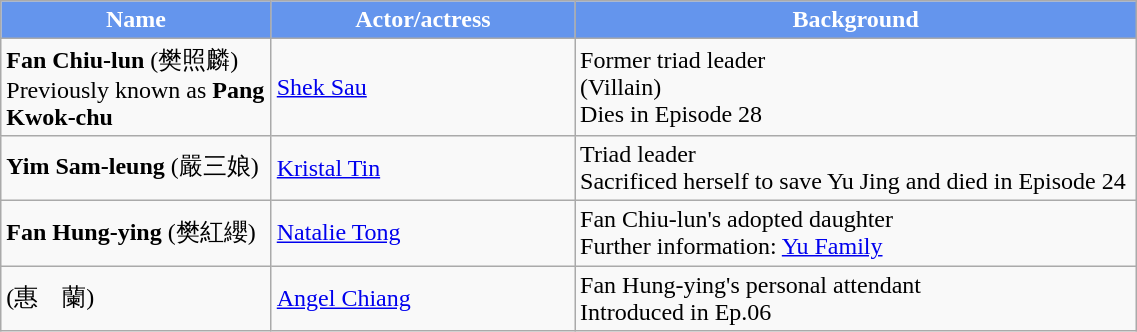<table class="wikitable" width="60%">
<tr style="background:cornflowerblue; color:white" align="center">
<td style="width:6%"><strong>Name</strong></td>
<td style="width:6%"><strong>Actor/actress</strong></td>
<td style="width:15%"><strong>Background</strong></td>
</tr>
<tr>
<td><strong>Fan Chiu-lun</strong> (樊照麟)<br>Previously known as <strong>Pang Kwok-chu</strong></td>
<td><a href='#'>Shek Sau</a></td>
<td>Former triad leader<br>(Villain)<br>Dies in Episode 28</td>
</tr>
<tr>
<td><strong>Yim Sam-leung</strong> (嚴三娘)</td>
<td><a href='#'>Kristal Tin</a></td>
<td>Triad leader<br>Sacrificed herself to save Yu Jing and died in Episode 24</td>
</tr>
<tr>
<td><strong>Fan Hung-ying</strong> (樊紅纓)</td>
<td><a href='#'>Natalie Tong</a></td>
<td>Fan Chiu-lun's adopted daughter<br>Further information: <a href='#'>Yu Family</a></td>
</tr>
<tr>
<td>(惠　蘭)</td>
<td><a href='#'>Angel Chiang</a></td>
<td>Fan Hung-ying's personal attendant<br>Introduced in Ep.06</td>
</tr>
</table>
